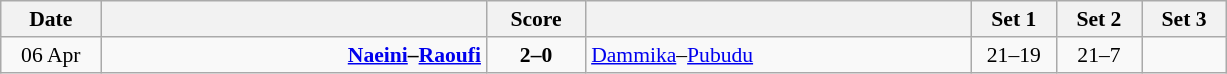<table class="wikitable" style="text-align: center; font-size:90% ">
<tr>
<th width="60">Date</th>
<th align="right" width="250"></th>
<th width="60">Score</th>
<th align="left" width="250"></th>
<th width="50">Set 1</th>
<th width="50">Set 2</th>
<th width="50">Set 3</th>
</tr>
<tr>
<td>06 Apr</td>
<td align=right><strong><a href='#'>Naeini</a>–<a href='#'>Raoufi</a> </strong></td>
<td align=center><strong>2–0</strong></td>
<td align=left> <a href='#'>Dammika</a>–<a href='#'>Pubudu</a></td>
<td>21–19</td>
<td>21–7</td>
<td></td>
</tr>
</table>
